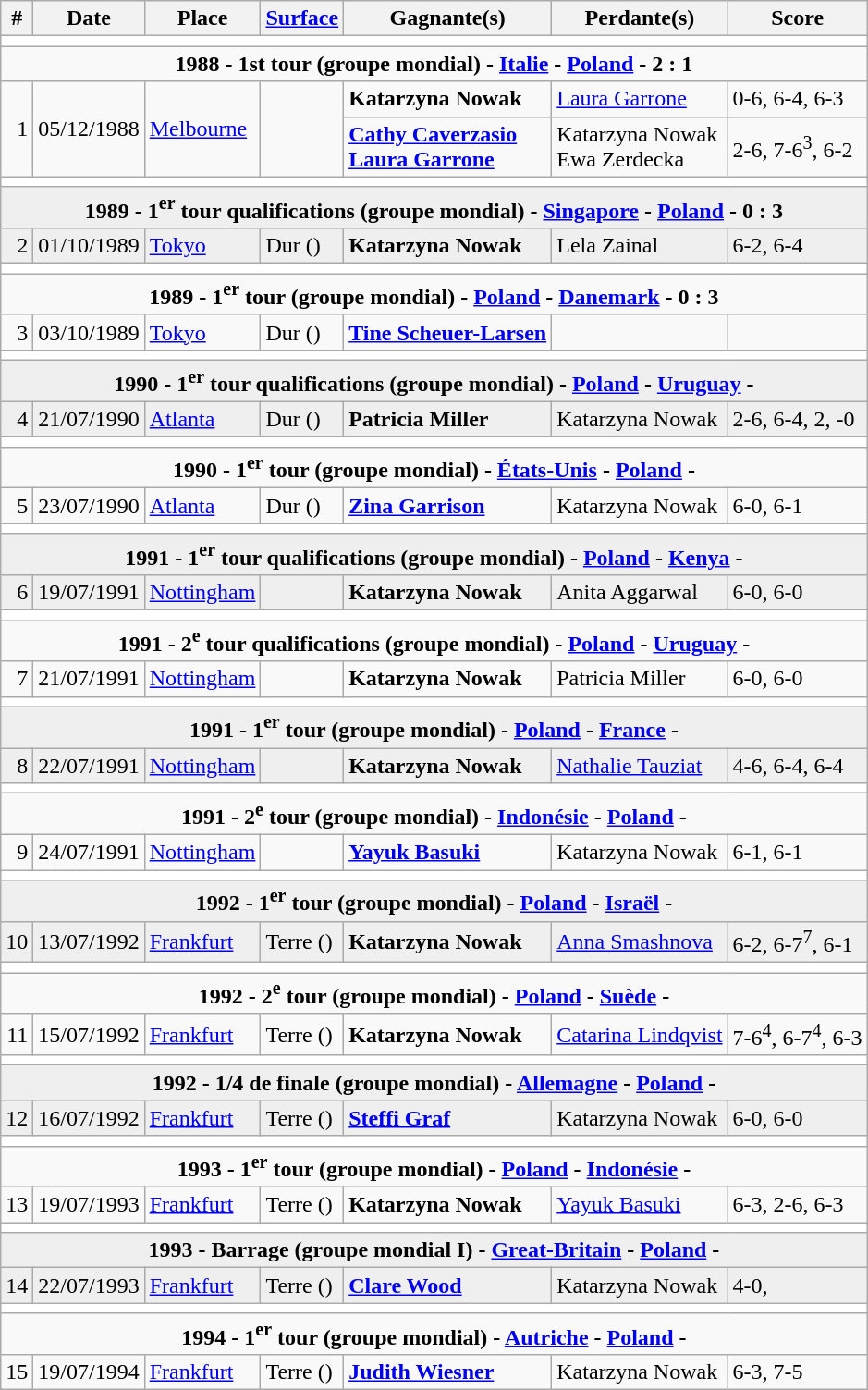<table class="wikitable sortable">
<tr>
<th>#</th>
<th><strong>Date</strong></th>
<th><strong>Place</strong></th>
<th><a href='#'>Surface</a></th>
<th><strong>Gagnante(s)</strong></th>
<th><strong>Perdante(s)</strong></th>
<th><strong>Score</strong></th>
</tr>
<tr>
<td colspan=8 style="background-color:#FFFFFF;"></td>
</tr>
<tr>
<td colspan=8 style="text-align:center;"><strong>1988 - 1st tour (groupe mondial) - <a href='#'>Italie</a> - <a href='#'>Poland</a> - 2 : 1</strong></td>
</tr>
<tr>
<td rowspan=2 style="text-align:right;">1</td>
<td rowspan=2 style="text-align:right;">05/12/1988</td>
<td rowspan=2> <a href='#'>Melbourne</a></td>
<td rowspan=2></td>
<td><strong> Katarzyna Nowak</strong></td>
<td> <a href='#'>Laura Garrone</a></td>
<td>0-6, 6-4, 6-3</td>
</tr>
<tr>
<td><strong> <a href='#'>Cathy Caverzasio</a><br> <a href='#'>Laura Garrone</a></strong></td>
<td> Katarzyna Nowak<br> Ewa Zerdecka</td>
<td>2-6, 7-6<sup>3</sup>, 6-2</td>
</tr>
<tr>
<td colspan=8 style="background-color:#FFFFFF;"></td>
</tr>
<tr style="background-color:#EFEFEF;">
<td colspan=8 style="text-align:center;"><strong>1989 - 1<sup>er</sup> tour qualifications (groupe mondial) - <a href='#'>Singapore</a> - <a href='#'>Poland</a> - 0 : 3</strong></td>
</tr>
<tr style="background-color:#EFEFEF;">
<td style="text-align:right;">2</td>
<td style="text-align:right;">01/10/1989</td>
<td> <a href='#'>Tokyo</a></td>
<td>Dur ()</td>
<td><strong> Katarzyna Nowak</strong></td>
<td> Lela Zainal</td>
<td>6-2, 6-4</td>
</tr>
<tr>
<td colspan=8 style="background-color:#FFFFFF;"></td>
</tr>
<tr>
<td colspan=8 style="text-align:center;"><strong>1989 - 1<sup>er</sup> tour (groupe mondial) - <a href='#'>Poland</a> - <a href='#'>Danemark</a> - 0 : 3</strong></td>
</tr>
<tr>
<td style="text-align:right;">3</td>
<td style="text-align:right;">03/10/1989</td>
<td> <a href='#'>Tokyo</a></td>
<td>Dur ()</td>
<td><strong> <a href='#'>Tine Scheuer-Larsen</a></strong></td>
<td><br></td>
</tr>
<tr>
<td colspan=8 style="background-color:#FFFFFF;"></td>
</tr>
<tr style="background-color:#EFEFEF;">
<td colspan=8 style="text-align:center;"><strong>1990 - 1<sup>er</sup> tour qualifications (groupe mondial) - <a href='#'>Poland</a> - <a href='#'>Uruguay</a> - </strong></td>
</tr>
<tr style="background-color:#EFEFEF;">
<td style="text-align:right;">4</td>
<td style="text-align:right;">21/07/1990</td>
<td> <a href='#'>Atlanta</a></td>
<td>Dur ()</td>
<td><strong> Patricia Miller</strong></td>
<td> Katarzyna Nowak</td>
<td>2-6, 6-4, 2, -0</td>
</tr>
<tr>
<td colspan=8 style="background-color:#FFFFFF;"></td>
</tr>
<tr>
<td colspan=8 style="text-align:center;"><strong>1990 - 1<sup>er</sup> tour (groupe mondial) - <a href='#'>États-Unis</a> - <a href='#'>Poland</a> - </strong></td>
</tr>
<tr>
<td style="text-align:right;">5</td>
<td style="text-align:right;">23/07/1990</td>
<td> <a href='#'>Atlanta</a></td>
<td>Dur ()</td>
<td><strong> <a href='#'>Zina Garrison</a></strong></td>
<td> Katarzyna Nowak</td>
<td>6-0, 6-1</td>
</tr>
<tr>
<td colspan=8 style="background-color:#FFFFFF;"></td>
</tr>
<tr style="background-color:#EFEFEF;">
<td colspan=8 style="text-align:center;"><strong>1991 - 1<sup>er</sup> tour qualifications (groupe mondial) - <a href='#'>Poland</a> - <a href='#'>Kenya</a> - </strong></td>
</tr>
<tr style="background-color:#EFEFEF;">
<td style="text-align:right;">6</td>
<td style="text-align:right;">19/07/1991</td>
<td> <a href='#'>Nottingham</a></td>
<td></td>
<td><strong> Katarzyna Nowak</strong></td>
<td> Anita Aggarwal</td>
<td>6-0, 6-0</td>
</tr>
<tr>
<td colspan=8 style="background-color:#FFFFFF;"></td>
</tr>
<tr>
<td colspan=8 style="text-align:center;"><strong>1991 - 2<sup>e</sup> tour qualifications (groupe mondial) - <a href='#'>Poland</a> - <a href='#'>Uruguay</a> - </strong></td>
</tr>
<tr>
<td style="text-align:right;">7</td>
<td style="text-align:right;">21/07/1991</td>
<td> <a href='#'>Nottingham</a></td>
<td></td>
<td><strong> Katarzyna Nowak</strong></td>
<td> Patricia Miller</td>
<td>6-0, 6-0</td>
</tr>
<tr>
<td colspan=8 style="background-color:#FFFFFF;"></td>
</tr>
<tr style="background-color:#EFEFEF;">
<td colspan=8 style="text-align:center;"><strong>1991 - 1<sup>er</sup> tour (groupe mondial) - <a href='#'>Poland</a> - <a href='#'>France</a> - </strong></td>
</tr>
<tr style="background-color:#EFEFEF;">
<td style="text-align:right;">8</td>
<td style="text-align:right;">22/07/1991</td>
<td> <a href='#'>Nottingham</a></td>
<td></td>
<td><strong> Katarzyna Nowak</strong></td>
<td> <a href='#'>Nathalie Tauziat</a></td>
<td>4-6, 6-4, 6-4</td>
</tr>
<tr>
<td colspan=8 style="background-color:#FFFFFF;"></td>
</tr>
<tr>
<td colspan=8 style="text-align:center;"><strong>1991 - 2<sup>e</sup> tour (groupe mondial) - <a href='#'>Indonésie</a> - <a href='#'>Poland</a> - </strong></td>
</tr>
<tr>
<td style="text-align:right;">9</td>
<td style="text-align:right;">24/07/1991</td>
<td> <a href='#'>Nottingham</a></td>
<td></td>
<td><strong> <a href='#'>Yayuk Basuki</a></strong></td>
<td> Katarzyna Nowak</td>
<td>6-1, 6-1</td>
</tr>
<tr>
<td colspan=8 style="background-color:#FFFFFF;"></td>
</tr>
<tr style="background-color:#EFEFEF;">
<td colspan=8 style="text-align:center;"><strong>1992 - 1<sup>er</sup> tour (groupe mondial) - <a href='#'>Poland</a> - <a href='#'>Israël</a> - </strong></td>
</tr>
<tr style="background-color:#EFEFEF;">
<td style="text-align:right;">10</td>
<td style="text-align:right;">13/07/1992</td>
<td> <a href='#'>Frankfurt</a></td>
<td>Terre ()</td>
<td><strong> Katarzyna Nowak</strong></td>
<td> <a href='#'>Anna Smashnova</a></td>
<td>6-2, 6-7<sup>7</sup>, 6-1</td>
</tr>
<tr>
<td colspan=8 style="background-color:#FFFFFF;"></td>
</tr>
<tr>
<td colspan=8 style="text-align:center;"><strong>1992 - 2<sup>e</sup> tour (groupe mondial) - <a href='#'>Poland</a> - <a href='#'>Suède</a> - </strong></td>
</tr>
<tr>
<td style="text-align:right;">11</td>
<td style="text-align:right;">15/07/1992</td>
<td> <a href='#'>Frankfurt</a></td>
<td>Terre ()</td>
<td><strong> Katarzyna Nowak</strong></td>
<td> <a href='#'>Catarina Lindqvist</a></td>
<td>7-6<sup>4</sup>, 6-7<sup>4</sup>, 6-3</td>
</tr>
<tr>
<td colspan=8 style="background-color:#FFFFFF;"></td>
</tr>
<tr style="background-color:#EFEFEF;">
<td colspan=8 style="text-align:center;"><strong>1992 - 1/4 de finale (groupe mondial) - <a href='#'>Allemagne</a> - <a href='#'>Poland</a> - </strong></td>
</tr>
<tr style="background-color:#EFEFEF;">
<td style="text-align:right;">12</td>
<td style="text-align:right;">16/07/1992</td>
<td> <a href='#'>Frankfurt</a></td>
<td>Terre ()</td>
<td><strong> <a href='#'>Steffi Graf</a></strong></td>
<td> Katarzyna Nowak</td>
<td>6-0, 6-0</td>
</tr>
<tr>
<td colspan=8 style="background-color:#FFFFFF;"></td>
</tr>
<tr>
<td colspan=8 style="text-align:center;"><strong>1993 - 1<sup>er</sup> tour (groupe mondial) - <a href='#'>Poland</a> - <a href='#'>Indonésie</a> - </strong></td>
</tr>
<tr>
<td style="text-align:right;">13</td>
<td style="text-align:right;">19/07/1993</td>
<td> <a href='#'>Frankfurt</a></td>
<td>Terre ()</td>
<td><strong> Katarzyna Nowak</strong></td>
<td> <a href='#'>Yayuk Basuki</a></td>
<td>6-3, 2-6, 6-3</td>
</tr>
<tr>
<td colspan=8 style="background-color:#FFFFFF;"></td>
</tr>
<tr style="background-color:#EFEFEF;">
<td colspan=8 style="text-align:center;"><strong>1993 -  Barrage (groupe mondial I) - <a href='#'>Great-Britain</a> - <a href='#'>Poland</a> - </strong></td>
</tr>
<tr style="background-color:#EFEFEF;">
<td style="text-align:right;">14</td>
<td style="text-align:right;">22/07/1993</td>
<td> <a href='#'>Frankfurt</a></td>
<td>Terre ()</td>
<td><strong> <a href='#'>Clare Wood</a></strong></td>
<td> Katarzyna Nowak</td>
<td>4-0, </td>
</tr>
<tr>
<td colspan=8 style="background-color:#FFFFFF;"></td>
</tr>
<tr>
<td colspan=8 style="text-align:center;"><strong>1994 - 1<sup>er</sup> tour (groupe mondial) - <a href='#'>Autriche</a> - <a href='#'>Poland</a> - </strong></td>
</tr>
<tr>
<td style="text-align:right;">15</td>
<td style="text-align:right;">19/07/1994</td>
<td> <a href='#'>Frankfurt</a></td>
<td>Terre ()</td>
<td><strong> <a href='#'>Judith Wiesner</a></strong></td>
<td> Katarzyna Nowak</td>
<td>6-3, 7-5</td>
</tr>
</table>
